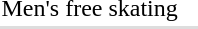<table>
<tr>
<td>Men's free skating<br></td>
<td></td>
<td></td>
<td></td>
</tr>
<tr bgcolor=#DDDDDD>
<td colspan=7></td>
</tr>
<tr>
<td><br></td>
<td></td>
<td></td>
<td></td>
</tr>
</table>
